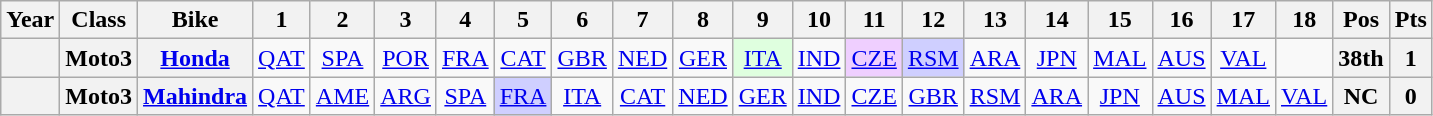<table class="wikitable" style="text-align:center;">
<tr>
<th>Year</th>
<th>Class</th>
<th>Bike</th>
<th>1</th>
<th>2</th>
<th>3</th>
<th>4</th>
<th>5</th>
<th>6</th>
<th>7</th>
<th>8</th>
<th>9</th>
<th>10</th>
<th>11</th>
<th>12</th>
<th>13</th>
<th>14</th>
<th>15</th>
<th>16</th>
<th>17</th>
<th>18</th>
<th>Pos</th>
<th>Pts</th>
</tr>
<tr>
<th></th>
<th>Moto3</th>
<th><a href='#'>Honda</a></th>
<td><a href='#'>QAT</a></td>
<td><a href='#'>SPA</a></td>
<td><a href='#'>POR</a></td>
<td><a href='#'>FRA</a></td>
<td><a href='#'>CAT</a></td>
<td><a href='#'>GBR</a></td>
<td><a href='#'>NED</a></td>
<td><a href='#'>GER</a></td>
<td style="background:#DFFFDF;"><a href='#'>ITA</a><br></td>
<td><a href='#'>IND</a></td>
<td style="background:#EFCFFF;"><a href='#'>CZE</a><br></td>
<td style="background:#CFCFFF;"><a href='#'>RSM</a><br></td>
<td><a href='#'>ARA</a></td>
<td><a href='#'>JPN</a></td>
<td><a href='#'>MAL</a></td>
<td><a href='#'>AUS</a></td>
<td><a href='#'>VAL</a></td>
<td></td>
<th>38th</th>
<th>1</th>
</tr>
<tr>
<th></th>
<th>Moto3</th>
<th><a href='#'>Mahindra</a></th>
<td><a href='#'>QAT</a></td>
<td><a href='#'>AME</a></td>
<td><a href='#'>ARG</a></td>
<td><a href='#'>SPA</a></td>
<td style="background:#CFCFFF;"><a href='#'>FRA</a><br></td>
<td><a href='#'>ITA</a></td>
<td><a href='#'>CAT</a></td>
<td><a href='#'>NED</a></td>
<td><a href='#'>GER</a></td>
<td><a href='#'>IND</a></td>
<td><a href='#'>CZE</a></td>
<td><a href='#'>GBR</a></td>
<td><a href='#'>RSM</a></td>
<td><a href='#'>ARA</a></td>
<td><a href='#'>JPN</a></td>
<td><a href='#'>AUS</a></td>
<td><a href='#'>MAL</a></td>
<td><a href='#'>VAL</a></td>
<th>NC</th>
<th>0</th>
</tr>
</table>
